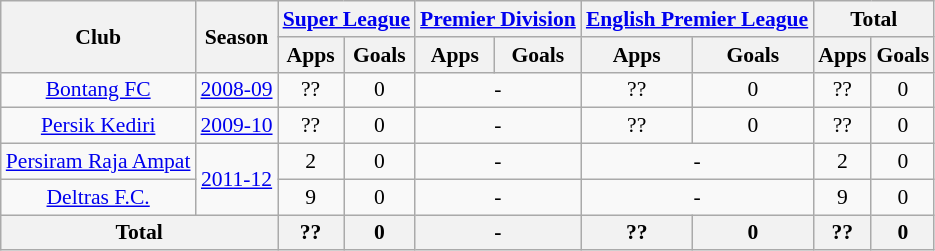<table class="wikitable" style="font-size:90%; text-align:center;">
<tr>
<th rowspan="2">Club</th>
<th rowspan="2">Season</th>
<th colspan="2"><a href='#'>Super League</a></th>
<th colspan="2"><a href='#'>Premier Division</a></th>
<th colspan="2"><a href='#'>English Premier League</a></th>
<th colspan="2">Total</th>
</tr>
<tr>
<th>Apps</th>
<th>Goals</th>
<th>Apps</th>
<th>Goals</th>
<th>Apps</th>
<th>Goals</th>
<th>Apps</th>
<th>Goals</th>
</tr>
<tr>
<td rowspan="1"><a href='#'>Bontang FC</a></td>
<td><a href='#'>2008-09</a></td>
<td>??</td>
<td>0</td>
<td colspan="2">-</td>
<td>??</td>
<td>0</td>
<td>??</td>
<td>0</td>
</tr>
<tr>
<td rowspan="1"><a href='#'>Persik Kediri</a></td>
<td><a href='#'>2009-10</a></td>
<td>??</td>
<td>0</td>
<td colspan="2">-</td>
<td>??</td>
<td>0</td>
<td>??</td>
<td>0</td>
</tr>
<tr>
<td rowspan="1"><a href='#'>Persiram Raja Ampat</a></td>
<td rowspan="2"><a href='#'>2011-12</a></td>
<td>2</td>
<td>0</td>
<td colspan="2">-</td>
<td colspan="2">-</td>
<td>2</td>
<td>0</td>
</tr>
<tr>
<td rowspan="1"><a href='#'>Deltras F.C.</a></td>
<td>9</td>
<td>0</td>
<td colspan="2">-</td>
<td colspan="2">-</td>
<td>9</td>
<td>0</td>
</tr>
<tr>
<th colspan="2">Total</th>
<th>??</th>
<th>0</th>
<th colspan="2">-</th>
<th>??</th>
<th>0</th>
<th>??</th>
<th>0</th>
</tr>
</table>
